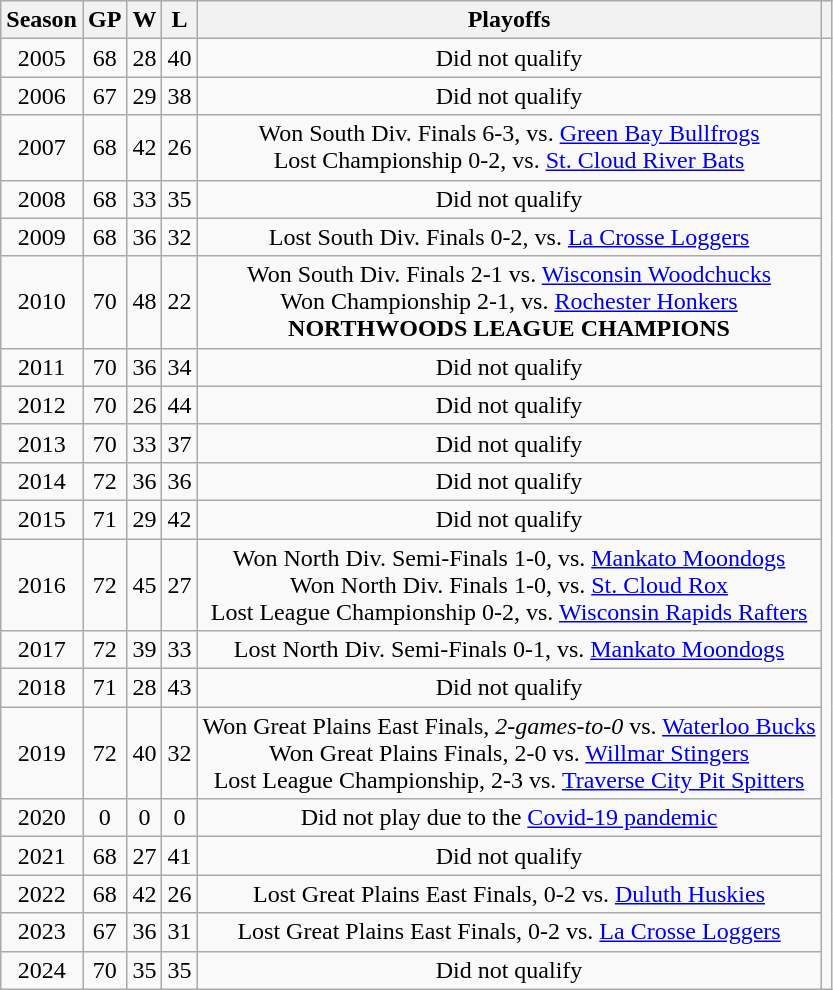<table class="wikitable" style="text-align:center">
<tr>
<th>Season</th>
<th>GP</th>
<th>W</th>
<th>L</th>
<th>Playoffs</th>
<th></th>
</tr>
<tr>
<td>2005</td>
<td>68</td>
<td>28</td>
<td>40</td>
<td>Did not qualify</td>
</tr>
<tr>
<td>2006</td>
<td>67</td>
<td>29</td>
<td>38</td>
<td>Did not qualify</td>
</tr>
<tr>
<td>2007</td>
<td>68</td>
<td>42</td>
<td>26</td>
<td>Won South Div. Finals 6-3, vs. <a href='#'> Green Bay Bullfrogs</a><br>Lost Championship 0-2, vs. <a href='#'>St. Cloud River Bats</a></td>
</tr>
<tr>
<td>2008</td>
<td>68</td>
<td>33</td>
<td>35</td>
<td>Did not qualify</td>
</tr>
<tr>
<td>2009</td>
<td>68</td>
<td>36</td>
<td>32</td>
<td>Lost South Div. Finals 0-2, vs. <a href='#'>La Crosse Loggers</a></td>
</tr>
<tr>
<td>2010</td>
<td>70</td>
<td>48</td>
<td>22</td>
<td>Won South Div. Finals 2-1 vs. <a href='#'> Wisconsin Woodchucks</a><br> Won Championship 2-1, vs. <a href='#'>Rochester Honkers</a><br> <strong>NORTHWOODS LEAGUE CHAMPIONS</strong></td>
</tr>
<tr>
<td>2011</td>
<td>70</td>
<td>36</td>
<td>34</td>
<td>Did not qualify</td>
</tr>
<tr>
<td>2012</td>
<td>70</td>
<td>26</td>
<td>44</td>
<td>Did not qualify</td>
</tr>
<tr>
<td>2013</td>
<td>70</td>
<td>33</td>
<td>37</td>
<td>Did not qualify</td>
</tr>
<tr>
<td>2014</td>
<td>72</td>
<td>36</td>
<td>36</td>
<td>Did not qualify</td>
</tr>
<tr>
<td>2015</td>
<td>71</td>
<td>29</td>
<td>42</td>
<td>Did not qualify</td>
</tr>
<tr>
<td>2016</td>
<td>72</td>
<td>45</td>
<td>27</td>
<td>Won North Div. Semi-Finals 1-0, vs. <a href='#'>Mankato Moondogs</a><br> Won North Div. Finals 1-0, vs. <a href='#'>St. Cloud Rox</a><br> Lost League Championship 0-2, vs. <a href='#'>Wisconsin Rapids Rafters</a></td>
</tr>
<tr>
<td>2017</td>
<td>72</td>
<td>39</td>
<td>33</td>
<td>Lost North Div. Semi-Finals 0-1, vs. <a href='#'>Mankato Moondogs</a></td>
</tr>
<tr>
<td>2018</td>
<td>71</td>
<td>28</td>
<td>43</td>
<td>Did not qualify</td>
</tr>
<tr>
<td>2019</td>
<td>72</td>
<td>40</td>
<td>32</td>
<td>Won Great Plains East Finals, <em>2-games-to-0</em> vs. <a href='#'>Waterloo Bucks</a><br>Won Great Plains Finals, 2-0 vs. <a href='#'>Willmar Stingers</a><br> Lost League Championship, 2-3 vs. <a href='#'>Traverse City Pit Spitters</a></td>
</tr>
<tr>
<td>2020</td>
<td>0</td>
<td>0</td>
<td>0</td>
<td>Did not play due to the <a href='#'>Covid-19 pandemic</a></td>
</tr>
<tr>
<td>2021</td>
<td>68</td>
<td>27</td>
<td>41</td>
<td>Did not qualify</td>
</tr>
<tr>
<td>2022</td>
<td>68</td>
<td>42</td>
<td>26</td>
<td>Lost Great Plains East Finals, 0-2 vs. <a href='#'>Duluth Huskies</a></td>
</tr>
<tr>
<td>2023</td>
<td>67</td>
<td>36</td>
<td>31</td>
<td>Lost Great Plains East Finals, 0-2 vs. <a href='#'>La Crosse Loggers</a></td>
</tr>
<tr>
<td>2024</td>
<td>70</td>
<td>35</td>
<td>35</td>
<td>Did not qualify</td>
</tr>
</table>
